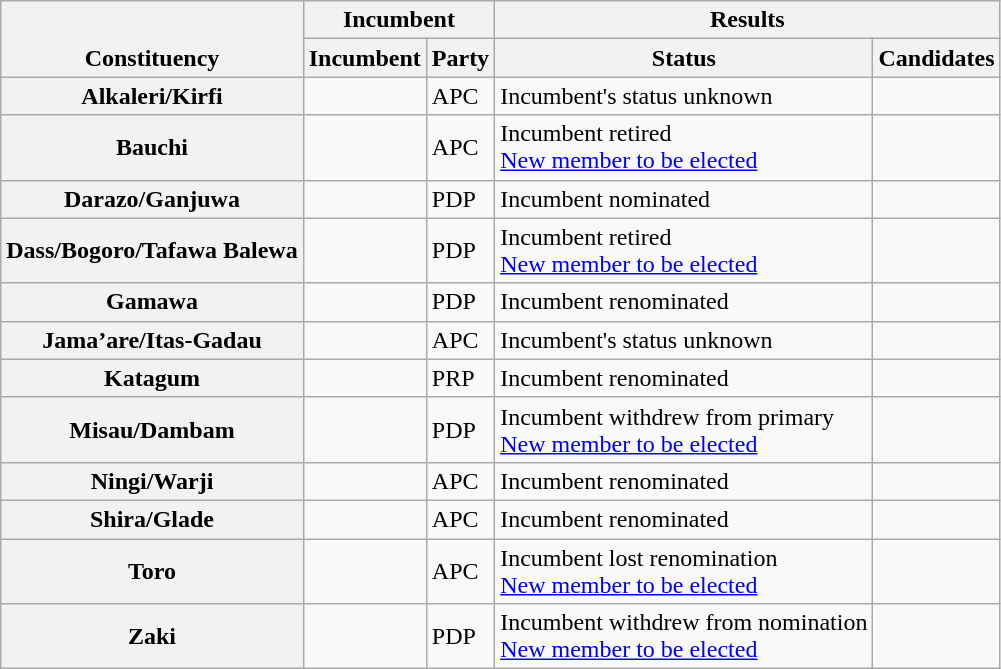<table class="wikitable sortable">
<tr valign=bottom>
<th rowspan=2>Constituency</th>
<th colspan=2>Incumbent</th>
<th colspan=2>Results</th>
</tr>
<tr valign=bottom>
<th>Incumbent</th>
<th>Party</th>
<th>Status</th>
<th>Candidates</th>
</tr>
<tr>
<th>Alkaleri/Kirfi</th>
<td></td>
<td>APC</td>
<td>Incumbent's status unknown</td>
<td nowrap></td>
</tr>
<tr>
<th>Bauchi</th>
<td></td>
<td>APC</td>
<td>Incumbent retired<br><a href='#'>New member to be elected</a></td>
<td nowrap></td>
</tr>
<tr>
<th>Darazo/Ganjuwa</th>
<td></td>
<td>PDP</td>
<td>Incumbent nominated</td>
<td nowrap></td>
</tr>
<tr>
<th>Dass/Bogoro/Tafawa Balewa</th>
<td></td>
<td>PDP</td>
<td>Incumbent retired<br><a href='#'>New member to be elected</a></td>
<td nowrap></td>
</tr>
<tr>
<th>Gamawa</th>
<td></td>
<td>PDP</td>
<td>Incumbent renominated</td>
<td nowrap></td>
</tr>
<tr>
<th>Jama’are/Itas-Gadau</th>
<td></td>
<td>APC</td>
<td>Incumbent's status unknown</td>
<td nowrap></td>
</tr>
<tr>
<th>Katagum</th>
<td></td>
<td>PRP</td>
<td>Incumbent renominated</td>
<td nowrap></td>
</tr>
<tr>
<th>Misau/Dambam</th>
<td></td>
<td>PDP</td>
<td>Incumbent withdrew from primary<br><a href='#'>New member to be elected</a></td>
<td nowrap></td>
</tr>
<tr>
<th>Ningi/Warji</th>
<td></td>
<td>APC</td>
<td>Incumbent renominated</td>
<td nowrap></td>
</tr>
<tr>
<th>Shira/Glade</th>
<td></td>
<td>APC</td>
<td>Incumbent renominated</td>
<td nowrap></td>
</tr>
<tr>
<th>Toro</th>
<td></td>
<td>APC</td>
<td>Incumbent lost renomination<br><a href='#'>New member to be elected</a></td>
<td nowrap></td>
</tr>
<tr>
<th>Zaki</th>
<td></td>
<td>PDP</td>
<td>Incumbent withdrew from nomination<br><a href='#'>New member to be elected</a></td>
<td nowrap></td>
</tr>
</table>
